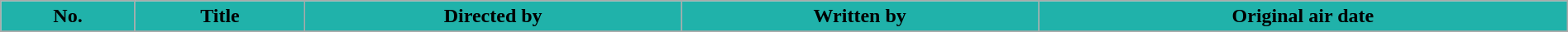<table class="wikitable plainroweaders" style="width: 100%; margin-right: 0;">
<tr>
<th style="background: #20B2AA; color: #000000;">No.</th>
<th style="background: #20B2AA; color: #000000;">Title</th>
<th style="background: #20B2AA; color: #000000;">Directed by</th>
<th style="background: #20B2AA; color: #000000;">Written by</th>
<th style="background: #20B2AA; color: #000000;">Original air date</th>
</tr>
<tr>
</tr>
</table>
